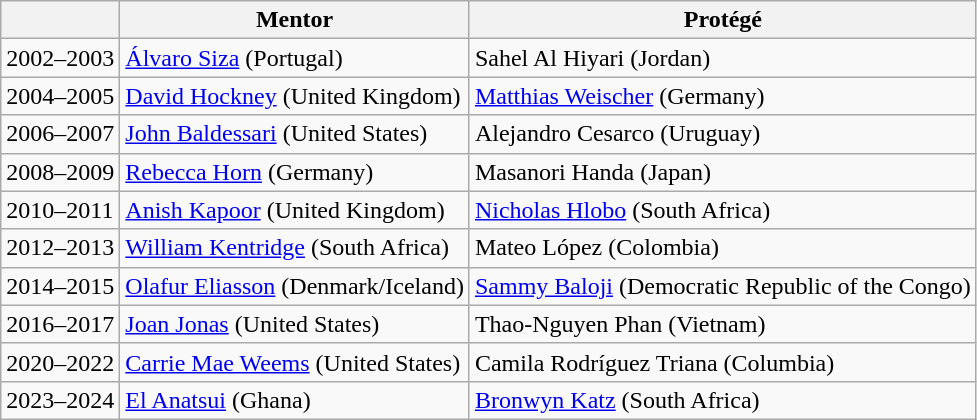<table class="wikitable">
<tr>
<th> </th>
<th>Mentor</th>
<th>Protégé</th>
</tr>
<tr>
<td>2002–2003</td>
<td><a href='#'>Álvaro Siza</a> (Portugal)</td>
<td>Sahel Al Hiyari (Jordan)</td>
</tr>
<tr>
<td>2004–2005</td>
<td><a href='#'>David Hockney</a> (United Kingdom)</td>
<td><a href='#'>Matthias Weischer</a> (Germany)</td>
</tr>
<tr>
<td>2006–2007</td>
<td><a href='#'>John Baldessari</a> (United States)</td>
<td>Alejandro Cesarco (Uruguay)</td>
</tr>
<tr>
<td>2008–2009</td>
<td><a href='#'>Rebecca Horn</a> (Germany)</td>
<td>Masanori Handa (Japan)</td>
</tr>
<tr>
<td>2010–2011</td>
<td><a href='#'>Anish Kapoor</a> (United Kingdom)</td>
<td><a href='#'>Nicholas Hlobo</a> (South Africa)</td>
</tr>
<tr>
<td>2012–2013</td>
<td><a href='#'>William Kentridge</a> (South Africa)</td>
<td>Mateo López (Colombia)</td>
</tr>
<tr>
<td>2014–2015</td>
<td><a href='#'>Olafur Eliasson</a> (Denmark/Iceland)</td>
<td><a href='#'>Sammy Baloji</a> (Democratic Republic of the Congo)</td>
</tr>
<tr>
<td>2016–2017</td>
<td><a href='#'>Joan Jonas</a> (United States)</td>
<td>Thao-Nguyen Phan (Vietnam)</td>
</tr>
<tr>
<td>2020–2022</td>
<td><a href='#'>Carrie Mae Weems</a> (United States)</td>
<td>Camila Rodríguez Triana (Columbia)</td>
</tr>
<tr>
<td>2023–2024</td>
<td><a href='#'>El Anatsui</a> (Ghana)</td>
<td><a href='#'>Bronwyn Katz</a> (South Africa)</td>
</tr>
</table>
